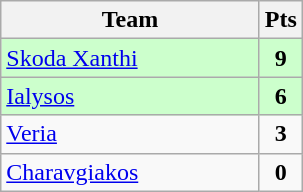<table class="wikitable" style="text-align: center;">
<tr>
<th width=165>Team</th>
<th width=20>Pts</th>
</tr>
<tr bgcolor="#ccffcc">
<td align=left><a href='#'>Skoda Xanthi</a></td>
<td><strong>9</strong></td>
</tr>
<tr bgcolor="#ccffcc">
<td align=left><a href='#'>Ialysos</a></td>
<td><strong>6</strong></td>
</tr>
<tr>
<td align=left><a href='#'>Veria</a></td>
<td><strong>3</strong></td>
</tr>
<tr>
<td align=left><a href='#'>Charavgiakos</a></td>
<td><strong>0</strong></td>
</tr>
</table>
